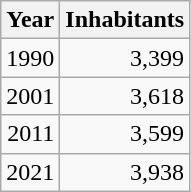<table cellspacing="0" cellpadding="0">
<tr>
<td valign="top"><br><table class="wikitable sortable zebra hintergrundfarbe5">
<tr>
<th>Year</th>
<th>Inhabitants</th>
</tr>
<tr align="right">
<td>1990</td>
<td>3,399</td>
</tr>
<tr align="right">
<td>2001</td>
<td>3,618</td>
</tr>
<tr align="right">
<td>2011</td>
<td>3,599</td>
</tr>
<tr align="right">
<td>2021</td>
<td>3,938</td>
</tr>
</table>
</td>
</tr>
</table>
